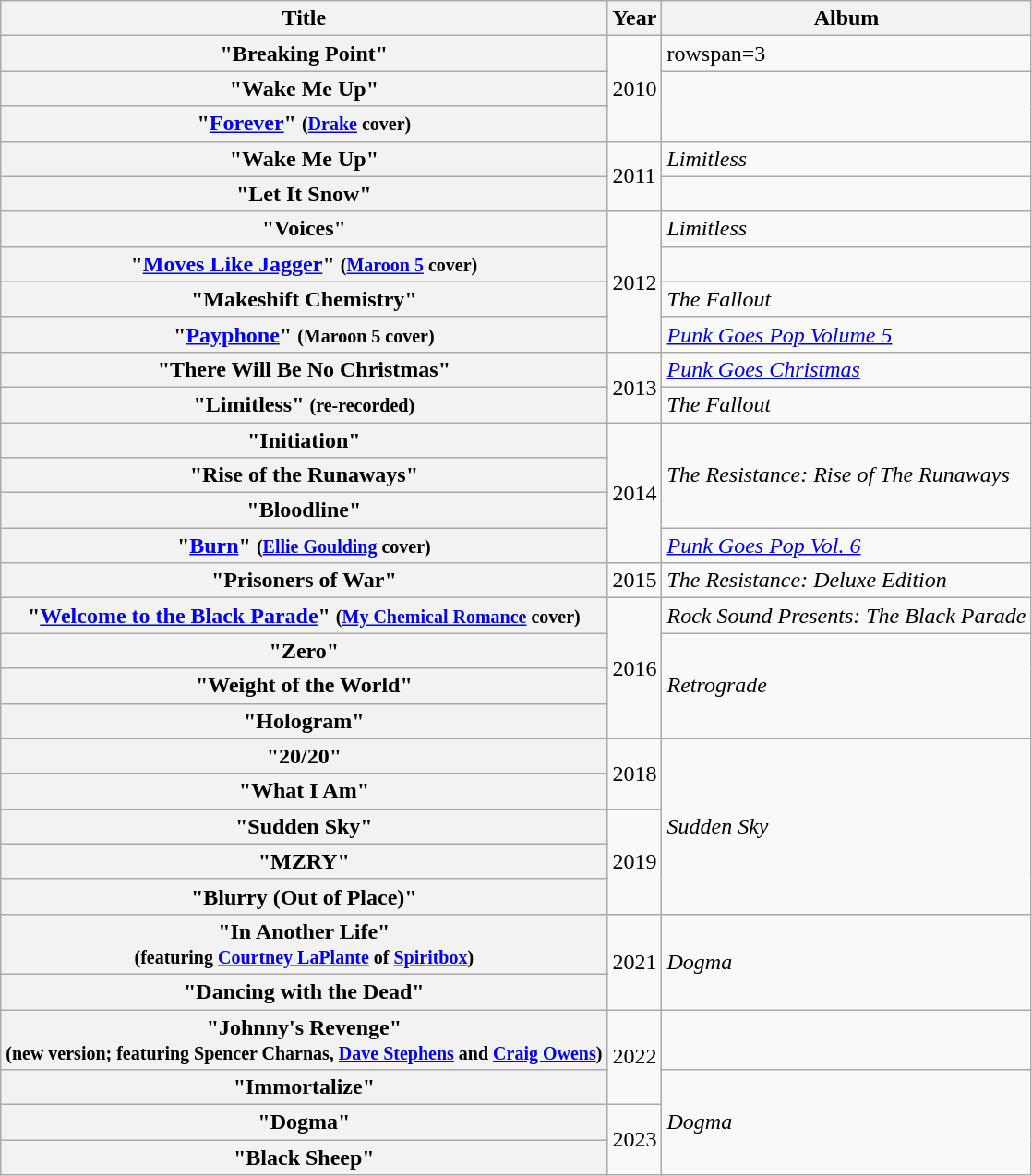<table class="wikitable plainrowheaders">
<tr>
<th>Title</th>
<th>Year</th>
<th>Album</th>
</tr>
<tr>
<th scope="row">"Breaking Point"</th>
<td rowspan=3>2010</td>
<td>rowspan=3</td>
</tr>
<tr>
<th scope="row">"Wake Me Up"</th>
</tr>
<tr>
<th scope="row">"<a href='#'>Forever</a>" <small>(<a href='#'>Drake</a> cover)</small></th>
</tr>
<tr>
<th scope="row">"Wake Me Up"</th>
<td rowspan=2>2011</td>
<td><em>Limitless</em></td>
</tr>
<tr>
<th scope="row">"Let It Snow"</th>
<td></td>
</tr>
<tr>
<th scope="row">"Voices"</th>
<td rowspan=4>2012</td>
<td><em>Limitless</em></td>
</tr>
<tr>
<th scope="row">"<a href='#'>Moves Like Jagger</a>" <small>(<a href='#'>Maroon 5</a> cover)</small></th>
<td></td>
</tr>
<tr>
<th scope="row">"Makeshift Chemistry"</th>
<td><em>The Fallout</em></td>
</tr>
<tr>
<th scope="row">"<a href='#'>Payphone</a>" <small>(Maroon 5 cover)</small></th>
<td><em><a href='#'>Punk Goes Pop Volume 5</a></em></td>
</tr>
<tr>
<th scope="row">"There Will Be No Christmas"</th>
<td rowspan=2>2013</td>
<td><em><a href='#'>Punk Goes Christmas</a></em></td>
</tr>
<tr>
<th scope="row">"Limitless" <small>(re-recorded)</small></th>
<td><em>The Fallout</em> </td>
</tr>
<tr>
<th scope="row">"Initiation"</th>
<td rowspan=4>2014</td>
<td rowspan=3><em>The Resistance: Rise of The Runaways</em></td>
</tr>
<tr>
<th scope="row">"Rise of the Runaways"</th>
</tr>
<tr>
<th scope="row">"Bloodline"</th>
</tr>
<tr>
<th scope="row">"<a href='#'>Burn</a>" <small>(<a href='#'>Ellie Goulding</a> cover)</small></th>
<td><em><a href='#'>Punk Goes Pop Vol. 6</a></em></td>
</tr>
<tr>
<th scope="row">"Prisoners of War"</th>
<td>2015</td>
<td><em>The Resistance: Deluxe Edition</em></td>
</tr>
<tr>
<th scope="row">"<a href='#'>Welcome to the Black Parade</a>" <small>(<a href='#'>My Chemical Romance</a> cover)</small></th>
<td rowspan=4>2016</td>
<td><em>Rock Sound Presents: The Black Parade</em></td>
</tr>
<tr>
<th scope="row">"Zero"</th>
<td rowspan=3><em>Retrograde</em></td>
</tr>
<tr>
<th scope="row">"Weight of the World"</th>
</tr>
<tr>
<th scope="row">"Hologram"</th>
</tr>
<tr>
<th scope="row">"20/20"</th>
<td rowspan=2>2018</td>
<td rowspan=5><em>Sudden Sky</em></td>
</tr>
<tr>
<th scope="row">"What I Am"</th>
</tr>
<tr>
<th scope="row">"Sudden Sky"</th>
<td rowspan=3>2019</td>
</tr>
<tr>
<th scope="row">"MZRY"</th>
</tr>
<tr>
<th scope="row">"Blurry (Out of Place)"</th>
</tr>
<tr>
<th scope="row">"In Another Life"<br><small>(featuring <a href='#'>Courtney LaPlante</a> of <a href='#'>Spiritbox</a>)</small></th>
<td rowspan=2>2021</td>
<td rowspan=2><em>Dogma</em></td>
</tr>
<tr>
<th scope="row">"Dancing with the Dead"</th>
</tr>
<tr>
<th scope="row">"Johnny's Revenge"<br><small>(new version; featuring Spencer Charnas, <a href='#'>Dave Stephens</a> and <a href='#'>Craig Owens</a>)</small></th>
<td rowspan=2>2022</td>
<td></td>
</tr>
<tr>
<th scope="row">"Immortalize"</th>
<td rowspan=3><em>Dogma</em></td>
</tr>
<tr>
<th scope="row">"Dogma"</th>
<td rowspan=2>2023</td>
</tr>
<tr>
<th scope="row">"Black Sheep"</th>
</tr>
</table>
